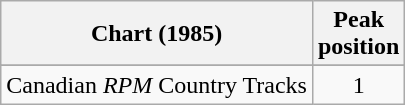<table class="wikitable sortable">
<tr>
<th align="left">Chart (1985)</th>
<th align="center">Peak<br>position</th>
</tr>
<tr>
</tr>
<tr>
<td align="left">Canadian <em>RPM</em> Country Tracks</td>
<td align="center">1</td>
</tr>
</table>
